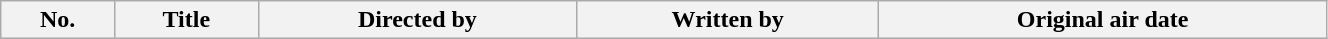<table class="wikitable plainrowheaders" style="width:70%; background:#fff;">
<tr>
<th style="background:#;">No.</th>
<th style="background:#;">Title</th>
<th style="background:#;">Directed by</th>
<th style="background:#;">Written by</th>
<th style="background:#;">Original air date<br>





























</th>
</tr>
</table>
